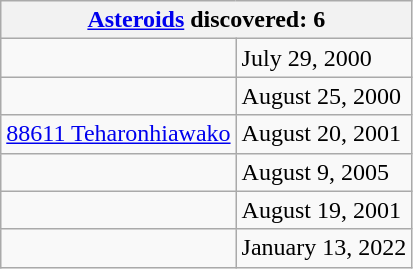<table class="wikitable collapsible collapsed" align="left" style="margin: 1em; margin-top: 0;">
<tr>
<th colspan="2" style="white-space: nowrap;"><a href='#'>Asteroids</a> discovered: 6</th>
</tr>
<tr>
<td></td>
<td>July 29, 2000</td>
</tr>
<tr>
<td></td>
<td>August 25, 2000</td>
</tr>
<tr>
<td><a href='#'>88611 Teharonhiawako</a></td>
<td>August 20, 2001</td>
</tr>
<tr>
<td></td>
<td>August 9, 2005</td>
</tr>
<tr>
<td></td>
<td>August 19, 2001</td>
</tr>
<tr>
<td></td>
<td>January 13, 2022</td>
</tr>
</table>
